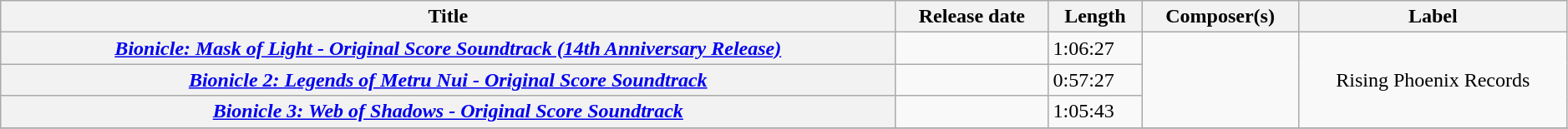<table class="wikitable plainrowheaders" style="text-align: center; width: 99%;">
<tr>
<th scope="col">Title</th>
<th scope="col">Release date</th>
<th scope="col">Length</th>
<th scope="col">Composer(s)</th>
<th scope="col">Label</th>
</tr>
<tr>
<th scope="row"><em><a href='#'>Bionicle: Mask of Light - Original Score Soundtrack (14th Anniversary Release)</a></em></th>
<td style="text-align: left;"></td>
<td style="text-align: left;">1:06:27</td>
<td rowspan="3"></td>
<td rowspan="3">Rising Phoenix Records</td>
</tr>
<tr>
<th scope="row"><em><a href='#'>Bionicle 2: Legends of Metru Nui - Original Score Soundtrack</a></em></th>
<td style="text-align: left;"></td>
<td style="text-align: left;">0:57:27</td>
</tr>
<tr>
<th scope="row"><em><a href='#'>Bionicle 3: Web of Shadows - Original Score Soundtrack</a></em></th>
<td style="text-align: left;"></td>
<td style="text-align: left;">1:05:43</td>
</tr>
<tr>
</tr>
</table>
